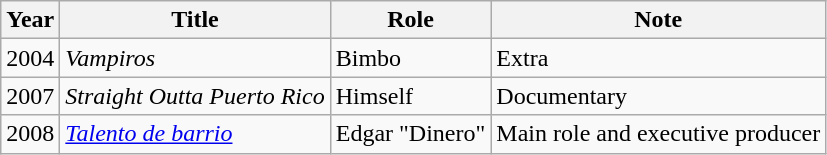<table class="wikitable">
<tr>
<th>Year</th>
<th>Title</th>
<th>Role</th>
<th>Note</th>
</tr>
<tr>
<td>2004</td>
<td><em>Vampiros</em></td>
<td>Bimbo</td>
<td>Extra</td>
</tr>
<tr>
<td>2007</td>
<td><em>Straight Outta Puerto Rico</em></td>
<td>Himself</td>
<td>Documentary</td>
</tr>
<tr>
<td>2008</td>
<td><em><a href='#'>Talento de barrio</a></em></td>
<td>Edgar "Dinero"</td>
<td>Main role and executive producer</td>
</tr>
</table>
